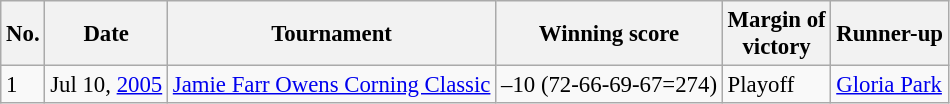<table class="wikitable" style="font-size:95%;">
<tr>
<th>No.</th>
<th>Date</th>
<th>Tournament</th>
<th>Winning score</th>
<th>Margin of<br>victory</th>
<th>Runner-up</th>
</tr>
<tr>
<td>1</td>
<td>Jul 10, <a href='#'>2005</a></td>
<td><a href='#'>Jamie Farr Owens Corning Classic</a></td>
<td>–10 (72-66-69-67=274)</td>
<td>Playoff</td>
<td> <a href='#'>Gloria Park</a></td>
</tr>
</table>
